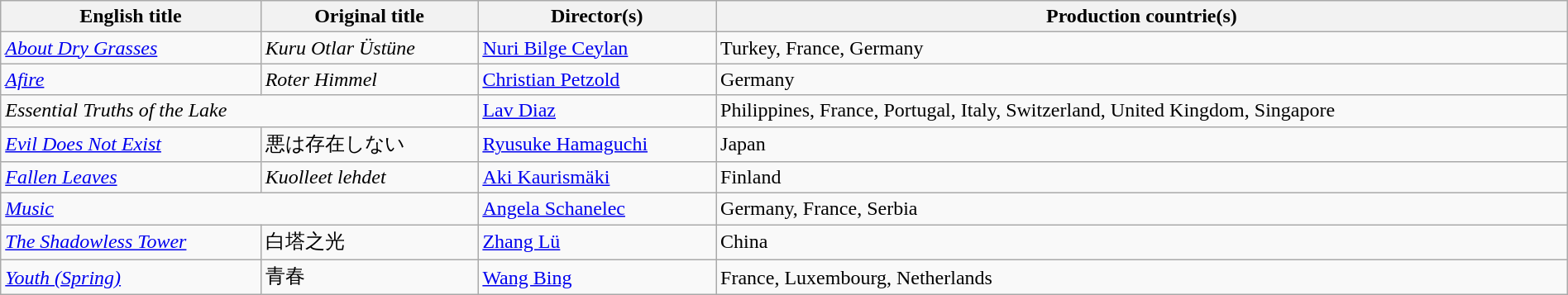<table class="sortable wikitable" style="width:100%; margin-bottom:4px">
<tr>
<th scope="col">English title</th>
<th scope="col">Original title</th>
<th scope="col">Director(s)</th>
<th scope="col">Production countrie(s)</th>
</tr>
<tr>
<td><em><a href='#'>About Dry Grasses</a></em></td>
<td><em>Kuru Otlar Üstüne</em></td>
<td><a href='#'>Nuri Bilge Ceylan</a></td>
<td>Turkey, France, Germany</td>
</tr>
<tr>
<td><em><a href='#'>Afire</a></em></td>
<td><em>Roter Himmel</em></td>
<td><a href='#'>Christian Petzold</a></td>
<td>Germany</td>
</tr>
<tr>
<td colspan="2"><em>Essential Truths of the Lake</em></td>
<td><a href='#'>Lav Diaz</a></td>
<td>Philippines, France, Portugal, Italy, Switzerland, United Kingdom, Singapore</td>
</tr>
<tr>
<td><em><a href='#'>Evil Does Not Exist</a></em></td>
<td>悪は存在しない</td>
<td><a href='#'>Ryusuke Hamaguchi</a></td>
<td>Japan</td>
</tr>
<tr>
<td><em><a href='#'>Fallen Leaves</a></em></td>
<td><em>Kuolleet lehdet</em></td>
<td><a href='#'>Aki Kaurismäki</a></td>
<td>Finland</td>
</tr>
<tr>
<td colspan="2"><em><a href='#'>Music</a></em></td>
<td><a href='#'>Angela Schanelec</a></td>
<td>Germany, France, Serbia</td>
</tr>
<tr>
<td><em><a href='#'>The Shadowless Tower</a></em></td>
<td>白塔之光</td>
<td><a href='#'>Zhang Lü</a></td>
<td>China</td>
</tr>
<tr>
<td><em><a href='#'>Youth (Spring)</a></em></td>
<td>青春</td>
<td><a href='#'>Wang Bing</a></td>
<td>France, Luxembourg, Netherlands</td>
</tr>
</table>
